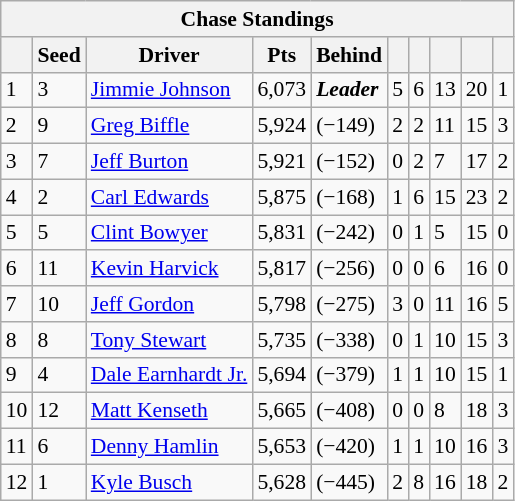<table class="wikitable" style="font-size:90%;">
<tr>
<th colspan="10">Chase Standings</th>
</tr>
<tr>
<th></th>
<th>Seed</th>
<th>Driver</th>
<th>Pts</th>
<th>Behind</th>
<th></th>
<th></th>
<th></th>
<th></th>
<th></th>
</tr>
<tr>
<td>1</td>
<td>3</td>
<td><a href='#'>Jimmie Johnson</a></td>
<td>6,073</td>
<td><strong><em>Leader</em></strong></td>
<td>5</td>
<td>6</td>
<td>13</td>
<td>20</td>
<td>1</td>
</tr>
<tr>
<td>2</td>
<td>9</td>
<td><a href='#'>Greg Biffle</a></td>
<td>5,924</td>
<td>(−149)</td>
<td>2</td>
<td>2</td>
<td>11</td>
<td>15</td>
<td>3</td>
</tr>
<tr>
<td>3</td>
<td>7</td>
<td><a href='#'>Jeff Burton</a></td>
<td>5,921</td>
<td>(−152)</td>
<td>0</td>
<td>2</td>
<td>7</td>
<td>17</td>
<td>2</td>
</tr>
<tr>
<td>4</td>
<td>2</td>
<td><a href='#'>Carl Edwards</a></td>
<td>5,875</td>
<td>(−168)</td>
<td>1</td>
<td>6</td>
<td>15</td>
<td>23</td>
<td>2</td>
</tr>
<tr>
<td>5</td>
<td>5</td>
<td><a href='#'>Clint Bowyer</a></td>
<td>5,831</td>
<td>(−242)</td>
<td>0</td>
<td>1</td>
<td>5</td>
<td>15</td>
<td>0</td>
</tr>
<tr>
<td>6</td>
<td>11</td>
<td><a href='#'>Kevin Harvick</a></td>
<td>5,817</td>
<td>(−256)</td>
<td>0</td>
<td>0</td>
<td>6</td>
<td>16</td>
<td>0</td>
</tr>
<tr>
<td>7</td>
<td>10</td>
<td><a href='#'>Jeff Gordon</a></td>
<td>5,798</td>
<td>(−275)</td>
<td>3</td>
<td>0</td>
<td>11</td>
<td>16</td>
<td>5</td>
</tr>
<tr>
<td>8</td>
<td>8</td>
<td><a href='#'>Tony Stewart</a></td>
<td>5,735</td>
<td>(−338)</td>
<td>0</td>
<td>1</td>
<td>10</td>
<td>15</td>
<td>3</td>
</tr>
<tr>
<td>9</td>
<td>4</td>
<td><a href='#'>Dale Earnhardt Jr.</a></td>
<td>5,694</td>
<td>(−379)</td>
<td>1</td>
<td>1</td>
<td>10</td>
<td>15</td>
<td>1</td>
</tr>
<tr>
<td>10</td>
<td>12</td>
<td><a href='#'>Matt Kenseth</a></td>
<td>5,665</td>
<td>(−408)</td>
<td>0</td>
<td>0</td>
<td>8</td>
<td>18</td>
<td>3</td>
</tr>
<tr>
<td>11</td>
<td>6</td>
<td><a href='#'>Denny Hamlin</a></td>
<td>5,653</td>
<td>(−420)</td>
<td>1</td>
<td>1</td>
<td>10</td>
<td>16</td>
<td>3</td>
</tr>
<tr>
<td>12</td>
<td>1</td>
<td><a href='#'>Kyle Busch</a></td>
<td>5,628</td>
<td>(−445)</td>
<td>2</td>
<td>8</td>
<td>16</td>
<td>18</td>
<td>2</td>
</tr>
</table>
